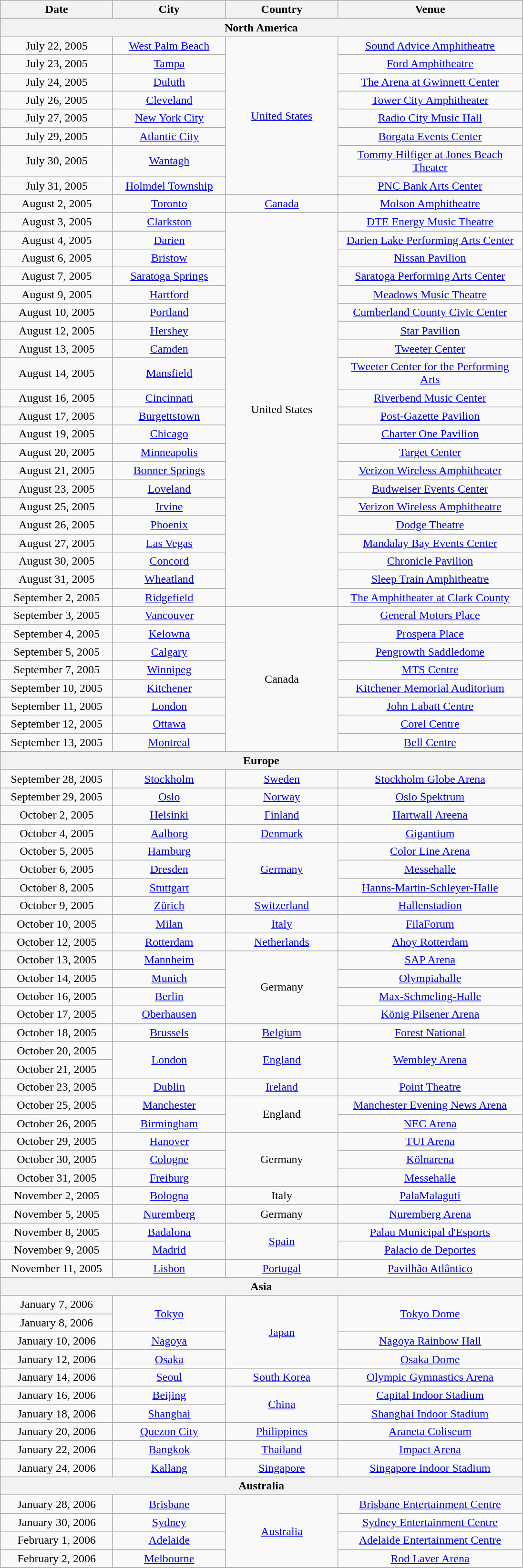<table class="wikitable" style="text-align:center;">
<tr>
<th style="width:150px;">Date</th>
<th style="width:150px;">City</th>
<th style="width:150px;">Country</th>
<th style="width:250px;">Venue</th>
</tr>
<tr>
<th colspan="4">North America</th>
</tr>
<tr>
<td>July 22, 2005</td>
<td><a href='#'>West Palm Beach</a></td>
<td rowspan="8"><a href='#'>United States</a></td>
<td><a href='#'>Sound Advice Amphitheatre</a></td>
</tr>
<tr>
<td>July 23, 2005</td>
<td><a href='#'>Tampa</a></td>
<td><a href='#'>Ford Amphitheatre</a></td>
</tr>
<tr>
<td>July 24, 2005</td>
<td><a href='#'>Duluth</a></td>
<td><a href='#'>The Arena at Gwinnett Center</a></td>
</tr>
<tr>
<td>July 26, 2005</td>
<td><a href='#'>Cleveland</a></td>
<td><a href='#'>Tower City Amphitheater</a></td>
</tr>
<tr>
<td>July 27, 2005</td>
<td><a href='#'>New York City</a></td>
<td><a href='#'>Radio City Music Hall</a></td>
</tr>
<tr>
<td>July 29, 2005</td>
<td><a href='#'>Atlantic City</a></td>
<td><a href='#'>Borgata Events Center</a></td>
</tr>
<tr>
<td>July 30, 2005</td>
<td><a href='#'>Wantagh</a></td>
<td><a href='#'>Tommy Hilfiger at Jones Beach Theater</a></td>
</tr>
<tr>
<td>July 31, 2005</td>
<td><a href='#'>Holmdel Township</a></td>
<td><a href='#'>PNC Bank Arts Center</a></td>
</tr>
<tr>
<td>August 2, 2005</td>
<td><a href='#'>Toronto</a></td>
<td><a href='#'>Canada</a></td>
<td><a href='#'>Molson Amphitheatre</a></td>
</tr>
<tr>
<td>August 3, 2005</td>
<td><a href='#'>Clarkston</a></td>
<td rowspan="21">United States</td>
<td><a href='#'>DTE Energy Music Theatre</a></td>
</tr>
<tr>
<td>August 4, 2005</td>
<td><a href='#'>Darien</a></td>
<td><a href='#'>Darien Lake Performing Arts Center</a></td>
</tr>
<tr>
<td>August 6, 2005</td>
<td><a href='#'>Bristow</a></td>
<td><a href='#'>Nissan Pavilion</a></td>
</tr>
<tr>
<td>August 7, 2005</td>
<td><a href='#'>Saratoga Springs</a></td>
<td><a href='#'>Saratoga Performing Arts Center</a></td>
</tr>
<tr>
<td>August 9, 2005</td>
<td><a href='#'>Hartford</a></td>
<td><a href='#'>Meadows Music Theatre</a></td>
</tr>
<tr>
<td>August 10, 2005</td>
<td><a href='#'>Portland</a></td>
<td><a href='#'>Cumberland County Civic Center</a></td>
</tr>
<tr>
<td>August 12, 2005</td>
<td><a href='#'>Hershey</a></td>
<td><a href='#'>Star Pavilion</a></td>
</tr>
<tr>
<td>August 13, 2005</td>
<td><a href='#'>Camden</a></td>
<td><a href='#'>Tweeter Center</a></td>
</tr>
<tr>
<td>August 14, 2005</td>
<td><a href='#'>Mansfield</a></td>
<td><a href='#'>Tweeter Center for the Performing Arts</a></td>
</tr>
<tr>
<td>August 16, 2005</td>
<td><a href='#'>Cincinnati</a></td>
<td><a href='#'>Riverbend Music Center</a></td>
</tr>
<tr>
<td>August 17, 2005</td>
<td><a href='#'>Burgettstown</a></td>
<td><a href='#'>Post-Gazette Pavilion</a></td>
</tr>
<tr>
<td>August 19, 2005</td>
<td><a href='#'>Chicago</a></td>
<td><a href='#'>Charter One Pavilion</a></td>
</tr>
<tr>
<td>August 20, 2005</td>
<td><a href='#'>Minneapolis</a></td>
<td><a href='#'>Target Center</a></td>
</tr>
<tr>
<td>August 21, 2005</td>
<td><a href='#'>Bonner Springs</a></td>
<td><a href='#'>Verizon Wireless Amphitheater</a></td>
</tr>
<tr>
<td>August 23, 2005</td>
<td><a href='#'>Loveland</a></td>
<td><a href='#'>Budweiser Events Center</a></td>
</tr>
<tr>
<td>August 25, 2005</td>
<td><a href='#'>Irvine</a></td>
<td><a href='#'>Verizon Wireless Amphitheatre</a></td>
</tr>
<tr>
<td>August 26, 2005</td>
<td><a href='#'>Phoenix</a></td>
<td><a href='#'>Dodge Theatre</a></td>
</tr>
<tr>
<td>August 27, 2005</td>
<td><a href='#'>Las Vegas</a></td>
<td><a href='#'>Mandalay Bay Events Center</a></td>
</tr>
<tr>
<td>August 30, 2005</td>
<td><a href='#'>Concord</a></td>
<td><a href='#'>Chronicle Pavilion</a></td>
</tr>
<tr>
<td>August 31, 2005</td>
<td><a href='#'>Wheatland</a></td>
<td><a href='#'>Sleep Train Amphitheatre</a></td>
</tr>
<tr>
<td>September 2, 2005</td>
<td><a href='#'>Ridgefield</a></td>
<td><a href='#'>The Amphitheater at Clark County</a></td>
</tr>
<tr>
<td>September 3, 2005</td>
<td><a href='#'>Vancouver</a></td>
<td rowspan="8">Canada</td>
<td><a href='#'>General Motors Place</a></td>
</tr>
<tr>
<td>September 4, 2005</td>
<td><a href='#'>Kelowna</a></td>
<td><a href='#'>Prospera Place</a></td>
</tr>
<tr>
<td>September 5, 2005</td>
<td><a href='#'>Calgary</a></td>
<td><a href='#'>Pengrowth Saddledome</a></td>
</tr>
<tr>
<td>September 7, 2005</td>
<td><a href='#'>Winnipeg</a></td>
<td><a href='#'>MTS Centre</a></td>
</tr>
<tr>
<td>September 10, 2005</td>
<td><a href='#'>Kitchener</a></td>
<td><a href='#'>Kitchener Memorial Auditorium</a></td>
</tr>
<tr>
<td>September 11, 2005</td>
<td><a href='#'>London</a></td>
<td><a href='#'>John Labatt Centre</a></td>
</tr>
<tr>
<td>September 12, 2005</td>
<td><a href='#'>Ottawa</a></td>
<td><a href='#'>Corel Centre</a></td>
</tr>
<tr>
<td>September 13, 2005</td>
<td><a href='#'>Montreal</a></td>
<td><a href='#'>Bell Centre</a></td>
</tr>
<tr>
<th colspan="4">Europe</th>
</tr>
<tr>
<td>September 28, 2005</td>
<td><a href='#'>Stockholm</a></td>
<td><a href='#'>Sweden</a></td>
<td><a href='#'>Stockholm Globe Arena</a></td>
</tr>
<tr>
<td>September 29, 2005</td>
<td><a href='#'>Oslo</a></td>
<td><a href='#'>Norway</a></td>
<td><a href='#'>Oslo Spektrum</a></td>
</tr>
<tr>
<td>October 2, 2005</td>
<td><a href='#'>Helsinki</a></td>
<td><a href='#'>Finland</a></td>
<td><a href='#'>Hartwall Areena</a></td>
</tr>
<tr>
<td>October 4, 2005</td>
<td><a href='#'>Aalborg</a></td>
<td><a href='#'>Denmark</a></td>
<td><a href='#'>Gigantium</a></td>
</tr>
<tr>
<td>October 5, 2005</td>
<td><a href='#'>Hamburg</a></td>
<td rowspan="3"><a href='#'>Germany</a></td>
<td><a href='#'>Color Line Arena</a></td>
</tr>
<tr>
<td>October 6, 2005</td>
<td><a href='#'>Dresden</a></td>
<td><a href='#'>Messehalle</a></td>
</tr>
<tr>
<td>October 8, 2005</td>
<td><a href='#'>Stuttgart</a></td>
<td><a href='#'>Hanns-Martin-Schleyer-Halle</a></td>
</tr>
<tr>
<td>October 9, 2005</td>
<td><a href='#'>Zürich</a></td>
<td><a href='#'>Switzerland</a></td>
<td><a href='#'>Hallenstadion</a></td>
</tr>
<tr>
<td>October 10, 2005</td>
<td><a href='#'>Milan</a></td>
<td><a href='#'>Italy</a></td>
<td><a href='#'>FilaForum</a></td>
</tr>
<tr>
<td>October 12, 2005</td>
<td><a href='#'>Rotterdam</a></td>
<td><a href='#'>Netherlands</a></td>
<td><a href='#'>Ahoy Rotterdam</a></td>
</tr>
<tr>
<td>October 13, 2005</td>
<td><a href='#'>Mannheim</a></td>
<td rowspan="4">Germany</td>
<td><a href='#'>SAP Arena</a></td>
</tr>
<tr>
<td>October 14, 2005</td>
<td><a href='#'>Munich</a></td>
<td><a href='#'>Olympiahalle</a></td>
</tr>
<tr>
<td>October 16, 2005</td>
<td><a href='#'>Berlin</a></td>
<td><a href='#'>Max-Schmeling-Halle</a></td>
</tr>
<tr>
<td>October 17, 2005</td>
<td><a href='#'>Oberhausen</a></td>
<td><a href='#'>König Pilsener Arena</a></td>
</tr>
<tr>
<td>October 18, 2005</td>
<td><a href='#'>Brussels</a></td>
<td><a href='#'>Belgium</a></td>
<td><a href='#'>Forest National</a></td>
</tr>
<tr>
<td>October 20, 2005</td>
<td rowspan="2"><a href='#'>London</a></td>
<td rowspan="2"><a href='#'>England</a></td>
<td rowspan="2"><a href='#'>Wembley Arena</a></td>
</tr>
<tr>
<td>October 21, 2005</td>
</tr>
<tr>
<td>October 23, 2005</td>
<td><a href='#'>Dublin</a></td>
<td><a href='#'>Ireland</a></td>
<td><a href='#'>Point Theatre</a></td>
</tr>
<tr>
<td>October 25, 2005</td>
<td><a href='#'>Manchester</a></td>
<td rowspan="2">England</td>
<td><a href='#'>Manchester Evening News Arena</a></td>
</tr>
<tr>
<td>October 26, 2005</td>
<td><a href='#'>Birmingham</a></td>
<td><a href='#'>NEC Arena</a></td>
</tr>
<tr>
<td>October 29, 2005</td>
<td><a href='#'>Hanover</a></td>
<td rowspan="3">Germany</td>
<td><a href='#'>TUI Arena</a></td>
</tr>
<tr>
<td>October 30, 2005</td>
<td><a href='#'>Cologne</a></td>
<td><a href='#'>Kölnarena</a></td>
</tr>
<tr>
<td>October 31, 2005</td>
<td><a href='#'>Freiburg</a></td>
<td><a href='#'>Messehalle</a></td>
</tr>
<tr>
<td>November 2, 2005</td>
<td><a href='#'>Bologna</a></td>
<td>Italy</td>
<td><a href='#'>PalaMalaguti</a></td>
</tr>
<tr>
<td>November 5, 2005</td>
<td><a href='#'>Nuremberg</a></td>
<td>Germany</td>
<td><a href='#'>Nuremberg Arena</a></td>
</tr>
<tr>
<td>November 8, 2005</td>
<td><a href='#'>Badalona</a></td>
<td rowspan="2"><a href='#'>Spain</a></td>
<td><a href='#'>Palau Municipal d'Esports</a></td>
</tr>
<tr>
<td>November 9, 2005</td>
<td><a href='#'>Madrid</a></td>
<td><a href='#'>Palacio de Deportes</a></td>
</tr>
<tr>
<td>November 11, 2005</td>
<td><a href='#'>Lisbon</a></td>
<td><a href='#'>Portugal</a></td>
<td><a href='#'>Pavilhão Atlântico</a></td>
</tr>
<tr>
<th colspan="4">Asia</th>
</tr>
<tr>
<td>January 7, 2006</td>
<td rowspan="2"><a href='#'>Tokyo</a></td>
<td rowspan="4"><a href='#'>Japan</a></td>
<td rowspan="2"><a href='#'>Tokyo Dome</a></td>
</tr>
<tr>
<td>January 8, 2006</td>
</tr>
<tr>
<td>January 10, 2006</td>
<td><a href='#'>Nagoya</a></td>
<td><a href='#'>Nagoya Rainbow Hall</a></td>
</tr>
<tr>
<td>January 12, 2006</td>
<td><a href='#'>Osaka</a></td>
<td><a href='#'>Osaka Dome</a></td>
</tr>
<tr>
<td>January 14, 2006</td>
<td><a href='#'>Seoul</a></td>
<td><a href='#'>South Korea</a></td>
<td><a href='#'>Olympic Gymnastics Arena</a></td>
</tr>
<tr>
<td>January 16, 2006</td>
<td><a href='#'>Beijing</a></td>
<td rowspan="2"><a href='#'>China</a></td>
<td><a href='#'>Capital Indoor Stadium</a></td>
</tr>
<tr>
<td>January 18, 2006</td>
<td><a href='#'>Shanghai</a></td>
<td><a href='#'>Shanghai Indoor Stadium</a></td>
</tr>
<tr>
<td>January 20, 2006</td>
<td><a href='#'>Quezon City</a></td>
<td><a href='#'>Philippines</a></td>
<td><a href='#'>Araneta Coliseum</a></td>
</tr>
<tr>
<td>January 22, 2006</td>
<td><a href='#'>Bangkok</a></td>
<td><a href='#'>Thailand</a></td>
<td><a href='#'>Impact Arena</a></td>
</tr>
<tr>
<td>January 24, 2006</td>
<td><a href='#'>Kallang</a></td>
<td><a href='#'>Singapore</a></td>
<td><a href='#'>Singapore Indoor Stadium</a></td>
</tr>
<tr>
<th colspan="4">Australia</th>
</tr>
<tr>
<td>January 28, 2006</td>
<td><a href='#'>Brisbane</a></td>
<td rowspan="4"><a href='#'>Australia</a></td>
<td><a href='#'>Brisbane Entertainment Centre</a></td>
</tr>
<tr>
<td>January 30, 2006</td>
<td><a href='#'>Sydney</a></td>
<td><a href='#'>Sydney Entertainment Centre</a></td>
</tr>
<tr>
<td>February 1, 2006</td>
<td><a href='#'>Adelaide</a></td>
<td><a href='#'>Adelaide Entertainment Centre</a></td>
</tr>
<tr>
<td>February 2, 2006</td>
<td><a href='#'>Melbourne</a></td>
<td><a href='#'>Rod Laver Arena</a></td>
</tr>
<tr>
</tr>
</table>
